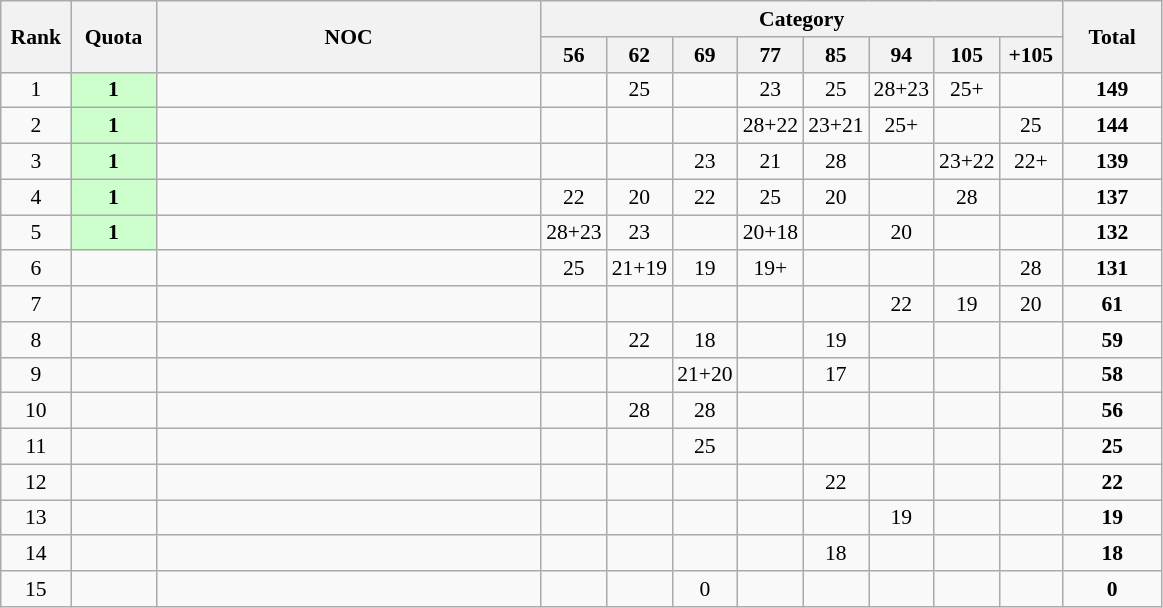<table class="wikitable" style="text-align:center; font-size:90%">
<tr>
<th rowspan=2 width=40>Rank</th>
<th rowspan=2 width=50>Quota</th>
<th rowspan=2 width=250>NOC</th>
<th colspan=8>Category</th>
<th rowspan=2 width=60>Total</th>
</tr>
<tr>
<th width=35>56</th>
<th width=35>62</th>
<th width=35>69</th>
<th width=35>77</th>
<th width=35>85</th>
<th width=35>94</th>
<th width=35>105</th>
<th width=35>+105</th>
</tr>
<tr>
<td>1</td>
<td bgcolor=#ccffcc><strong>1</strong></td>
<td align=left></td>
<td></td>
<td>25</td>
<td></td>
<td>23</td>
<td>25</td>
<td>28+23</td>
<td>25+</td>
<td></td>
<td><strong>149</strong></td>
</tr>
<tr>
<td>2</td>
<td bgcolor=#ccffcc><strong>1</strong></td>
<td align=left></td>
<td></td>
<td></td>
<td></td>
<td>28+22</td>
<td>23+21</td>
<td>25+</td>
<td></td>
<td>25</td>
<td><strong>144</strong></td>
</tr>
<tr>
<td>3</td>
<td bgcolor=#ccffcc><strong>1</strong></td>
<td align=left></td>
<td></td>
<td></td>
<td>23</td>
<td>21</td>
<td>28</td>
<td></td>
<td>23+22</td>
<td>22+</td>
<td><strong>139</strong></td>
</tr>
<tr>
<td>4</td>
<td bgcolor=#ccffcc><strong>1</strong></td>
<td align=left></td>
<td>22</td>
<td>20</td>
<td>22</td>
<td>25</td>
<td>20</td>
<td></td>
<td>28</td>
<td></td>
<td><strong>137</strong></td>
</tr>
<tr>
<td>5</td>
<td bgcolor=#ccffcc><strong>1</strong></td>
<td align=left></td>
<td>28+23</td>
<td>23</td>
<td></td>
<td>20+18</td>
<td></td>
<td>20</td>
<td></td>
<td></td>
<td><strong>132</strong></td>
</tr>
<tr>
<td>6</td>
<td></td>
<td align=left></td>
<td>25</td>
<td>21+19</td>
<td>19</td>
<td>19+</td>
<td></td>
<td></td>
<td></td>
<td>28</td>
<td><strong>131</strong></td>
</tr>
<tr>
<td>7</td>
<td></td>
<td align=left></td>
<td></td>
<td></td>
<td></td>
<td></td>
<td></td>
<td>22</td>
<td>19</td>
<td>20</td>
<td><strong>61</strong></td>
</tr>
<tr>
<td>8</td>
<td></td>
<td align=left></td>
<td></td>
<td>22</td>
<td>18</td>
<td></td>
<td>19</td>
<td></td>
<td></td>
<td></td>
<td><strong>59</strong></td>
</tr>
<tr>
<td>9</td>
<td></td>
<td align=left></td>
<td></td>
<td></td>
<td>21+20</td>
<td></td>
<td>17</td>
<td></td>
<td></td>
<td></td>
<td><strong>58</strong></td>
</tr>
<tr>
<td>10</td>
<td></td>
<td align=left></td>
<td></td>
<td>28</td>
<td>28</td>
<td></td>
<td></td>
<td></td>
<td></td>
<td></td>
<td><strong>56</strong></td>
</tr>
<tr>
<td>11</td>
<td></td>
<td align=left></td>
<td></td>
<td></td>
<td>25</td>
<td></td>
<td></td>
<td></td>
<td></td>
<td></td>
<td><strong>25</strong></td>
</tr>
<tr>
<td>12</td>
<td></td>
<td align=left></td>
<td></td>
<td></td>
<td></td>
<td></td>
<td>22</td>
<td></td>
<td></td>
<td></td>
<td><strong>22 </strong></td>
</tr>
<tr>
<td>13</td>
<td></td>
<td align=left></td>
<td></td>
<td></td>
<td></td>
<td></td>
<td></td>
<td>19</td>
<td></td>
<td></td>
<td><strong>19 </strong></td>
</tr>
<tr>
<td>14</td>
<td></td>
<td align=left></td>
<td></td>
<td></td>
<td></td>
<td></td>
<td>18</td>
<td></td>
<td></td>
<td></td>
<td><strong>18 </strong></td>
</tr>
<tr>
<td>15</td>
<td></td>
<td align=left></td>
<td></td>
<td></td>
<td>0</td>
<td></td>
<td></td>
<td></td>
<td></td>
<td></td>
<td><strong>0 </strong></td>
</tr>
</table>
